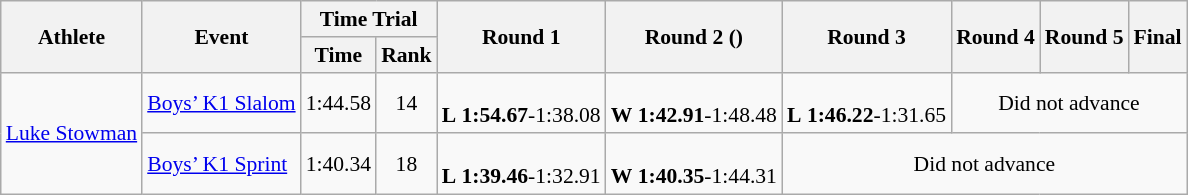<table class="wikitable" border="1" style="font-size:90%">
<tr>
<th rowspan=2>Athlete</th>
<th rowspan=2>Event</th>
<th colspan=2>Time Trial</th>
<th rowspan=2>Round 1</th>
<th rowspan=2>Round 2 ()</th>
<th rowspan=2>Round 3</th>
<th rowspan=2>Round 4</th>
<th rowspan=2>Round 5</th>
<th rowspan=2>Final</th>
</tr>
<tr>
<th>Time</th>
<th>Rank</th>
</tr>
<tr>
<td rowspan=2><a href='#'>Luke Stowman</a></td>
<td><a href='#'>Boys’ K1 Slalom</a></td>
<td align=center>1:44.58</td>
<td align=center>14</td>
<td align=center><br><strong>L</strong> <strong>1:54.67</strong>-1:38.08</td>
<td align=center><br><strong>W</strong> <strong>1:42.91</strong>-1:48.48</td>
<td align=center><br><strong>L</strong> <strong>1:46.22</strong>-1:31.65</td>
<td align=center colspan=3>Did not advance</td>
</tr>
<tr>
<td><a href='#'>Boys’ K1 Sprint</a></td>
<td align=center>1:40.34</td>
<td align=center>18</td>
<td align=center><br><strong>L</strong> <strong>1:39.46</strong>-1:32.91</td>
<td align=center><br><strong>W</strong> <strong>1:40.35</strong>-1:44.31</td>
<td align=center colspan=4>Did not advance</td>
</tr>
</table>
